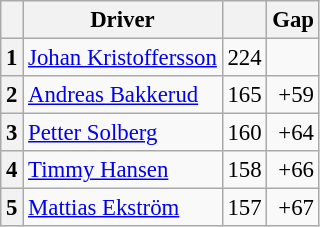<table class="wikitable" style="font-size: 95%;">
<tr>
<th></th>
<th>Driver</th>
<th></th>
<th>Gap</th>
</tr>
<tr>
<th>1</th>
<td> <a href='#'>Johan Kristoffersson</a></td>
<td align="right">224</td>
<td align="right"></td>
</tr>
<tr>
<th>2</th>
<td> <a href='#'>Andreas Bakkerud</a></td>
<td align="right">165</td>
<td align="right">+59</td>
</tr>
<tr>
<th>3</th>
<td> <a href='#'>Petter Solberg</a></td>
<td align="right">160</td>
<td align="right">+64</td>
</tr>
<tr>
<th>4</th>
<td> <a href='#'>Timmy Hansen</a></td>
<td align="right">158</td>
<td align="right">+66</td>
</tr>
<tr>
<th>5</th>
<td> <a href='#'>Mattias Ekström</a></td>
<td align="right">157</td>
<td align="right">+67</td>
</tr>
</table>
